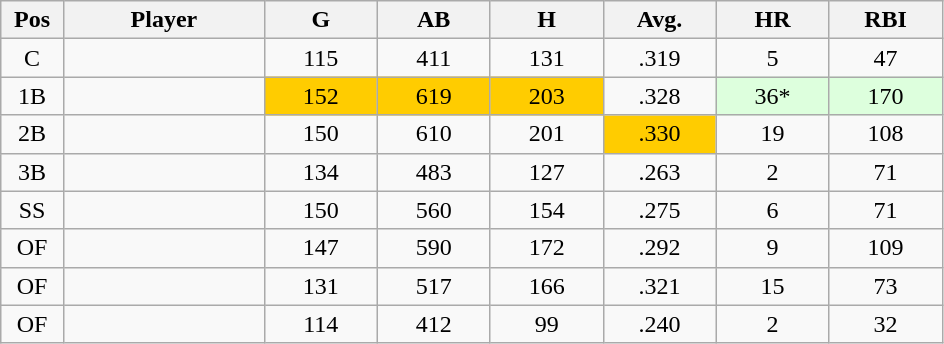<table class="wikitable sortable">
<tr>
<th bgcolor="#DDDDFF" width="5%">Pos</th>
<th bgcolor="#DDDDFF" width="16%">Player</th>
<th bgcolor="#DDDDFF" width="9%">G</th>
<th bgcolor="#DDDDFF" width="9%">AB</th>
<th bgcolor="#DDDDFF" width="9%">H</th>
<th bgcolor="#DDDDFF" width="9%">Avg.</th>
<th bgcolor="#DDDDFF" width="9%">HR</th>
<th bgcolor="#DDDDFF" width="9%">RBI</th>
</tr>
<tr align="center">
<td>C</td>
<td></td>
<td>115</td>
<td>411</td>
<td>131</td>
<td>.319</td>
<td>5</td>
<td>47</td>
</tr>
<tr align="center">
<td>1B</td>
<td></td>
<td bgcolor=#ffcc00>152</td>
<td bgcolor=#ffcc00>619</td>
<td bgcolor=#ffcc00>203</td>
<td>.328</td>
<td bgcolor=#DDFFDD>36*</td>
<td bgcolor=#DDFFDD>170</td>
</tr>
<tr align="center">
<td>2B</td>
<td></td>
<td>150</td>
<td>610</td>
<td>201</td>
<td bgcolor=#ffcc00>.330</td>
<td>19</td>
<td>108</td>
</tr>
<tr align="center">
<td>3B</td>
<td></td>
<td>134</td>
<td>483</td>
<td>127</td>
<td>.263</td>
<td>2</td>
<td>71</td>
</tr>
<tr align="center">
<td>SS</td>
<td></td>
<td>150</td>
<td>560</td>
<td>154</td>
<td>.275</td>
<td>6</td>
<td>71</td>
</tr>
<tr align="center">
<td>OF</td>
<td></td>
<td>147</td>
<td>590</td>
<td>172</td>
<td>.292</td>
<td>9</td>
<td>109</td>
</tr>
<tr align="center">
<td>OF</td>
<td></td>
<td>131</td>
<td>517</td>
<td>166</td>
<td>.321</td>
<td>15</td>
<td>73</td>
</tr>
<tr align="center">
<td>OF</td>
<td></td>
<td>114</td>
<td>412</td>
<td>99</td>
<td>.240</td>
<td>2</td>
<td>32</td>
</tr>
</table>
